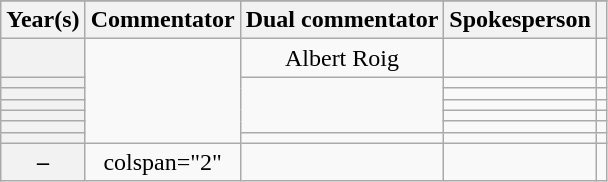<table class="wikitable plainrowheaders sortable" style="text-align:center">
<tr>
</tr>
<tr>
<th scope="col">Year(s)</th>
<th scope="col">Commentator</th>
<th scope="col">Dual commentator</th>
<th scope="col">Spokesperson</th>
<th scope="col" class="unsortable"></th>
</tr>
<tr>
<th scope="row" style="text-align: center;"></th>
<td rowspan="7"></td>
<td>Albert Roig</td>
<td></td>
<td style="text-align: center;"></td>
</tr>
<tr>
<th scope="row" style="text-align: center;"></th>
<td rowspan="5"></td>
<td></td>
<td style="text-align: center;"></td>
</tr>
<tr>
<th scope="row" style="text-align: center;"></th>
<td></td>
<td style="text-align: center;"></td>
</tr>
<tr>
<th scope="row" style="text-align: center;"></th>
<td></td>
<td style="text-align: center;"></td>
</tr>
<tr>
<th scope="row" style="text-align: center;"></th>
<td></td>
<td style="text-align: center;"></td>
</tr>
<tr>
<th scope="row" style="text-align: center;"></th>
<td></td>
<td style="text-align: center;"></td>
</tr>
<tr>
<th scope="row" style="text-align: center;"></th>
<td></td>
<td></td>
<td style="text-align: center;"></td>
</tr>
<tr>
<th scope="row" style="text-align: center;">–</th>
<td>colspan="2" </td>
<td></td>
<td></td>
</tr>
</table>
